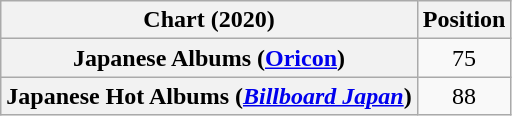<table class="wikitable plainrowheaders" style="text-align:center">
<tr>
<th scope="col">Chart (2020)</th>
<th scope="col">Position</th>
</tr>
<tr>
<th scope="row">Japanese Albums (<a href='#'>Oricon</a>)</th>
<td>75</td>
</tr>
<tr>
<th scope="row">Japanese Hot Albums (<em><a href='#'>Billboard Japan</a></em>)</th>
<td>88</td>
</tr>
</table>
